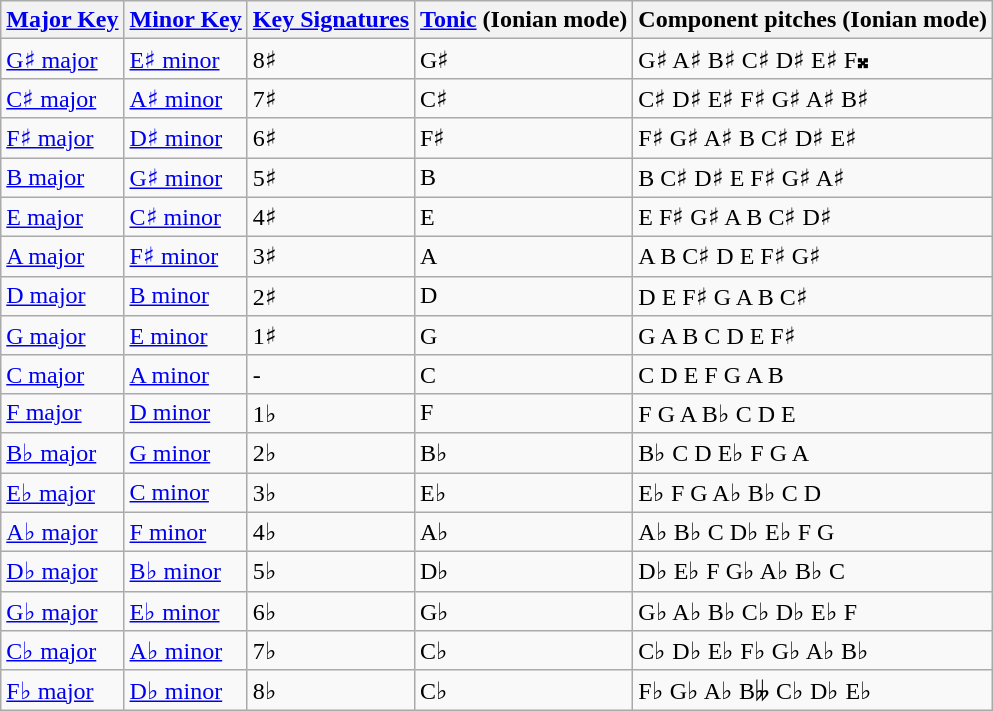<table class="wikitable">
<tr>
<th><a href='#'>Major Key</a></th>
<th><a href='#'>Minor Key</a></th>
<th><a href='#'>Key Signatures</a></th>
<th><a href='#'>Tonic</a> (Ionian mode)</th>
<th>Component pitches (Ionian mode)</th>
</tr>
<tr>
<td><a href='#'>G♯ major</a></td>
<td><a href='#'>E♯ minor</a></td>
<td>8♯</td>
<td>G♯</td>
<td>G♯ A♯ B♯ C♯ D♯ E♯ F<strong>𝄪</strong></td>
</tr>
<tr>
<td><a href='#'>C♯ major</a></td>
<td><a href='#'>A♯ minor</a></td>
<td>7♯</td>
<td>C♯</td>
<td>C♯ D♯ E♯ F♯ G♯ A♯ B♯</td>
</tr>
<tr>
<td><a href='#'>F♯ major</a></td>
<td><a href='#'>D♯ minor</a></td>
<td>6♯</td>
<td>F♯</td>
<td>F♯ G♯ A♯ B C♯ D♯ E♯</td>
</tr>
<tr>
<td><a href='#'>B major</a></td>
<td><a href='#'>G♯ minor</a></td>
<td>5♯</td>
<td>B</td>
<td>B C♯ D♯ E F♯ G♯ A♯</td>
</tr>
<tr>
<td><a href='#'>E major</a></td>
<td><a href='#'>C♯ minor</a></td>
<td>4♯</td>
<td>E</td>
<td>E F♯ G♯ A B C♯ D♯</td>
</tr>
<tr>
<td><a href='#'>A major</a></td>
<td><a href='#'>F♯ minor</a></td>
<td>3♯</td>
<td>A</td>
<td>A B C♯ D E F♯ G♯</td>
</tr>
<tr>
<td><a href='#'>D major</a></td>
<td><a href='#'>B minor</a></td>
<td>2♯</td>
<td>D</td>
<td>D E F♯ G A B C♯</td>
</tr>
<tr>
<td><a href='#'>G major</a></td>
<td><a href='#'>E minor</a></td>
<td>1♯</td>
<td>G</td>
<td>G A B C D E F♯</td>
</tr>
<tr>
<td><a href='#'>C major</a></td>
<td><a href='#'>A minor</a></td>
<td>-</td>
<td>C</td>
<td>C D E F G A B</td>
</tr>
<tr>
<td><a href='#'>F major</a></td>
<td><a href='#'>D minor</a></td>
<td>1♭</td>
<td>F</td>
<td>F G A B♭ C D E</td>
</tr>
<tr>
<td><a href='#'>B♭ major</a></td>
<td><a href='#'>G minor</a></td>
<td>2♭</td>
<td>B♭</td>
<td>B♭ C D E♭ F G A</td>
</tr>
<tr>
<td><a href='#'>E♭ major</a></td>
<td><a href='#'>C minor</a></td>
<td>3♭</td>
<td>E♭</td>
<td>E♭ F G A♭ B♭ C D</td>
</tr>
<tr>
<td><a href='#'>A♭ major</a></td>
<td><a href='#'>F minor</a></td>
<td>4♭</td>
<td>A♭</td>
<td>A♭ B♭ C D♭ E♭ F G</td>
</tr>
<tr>
<td><a href='#'>D♭ major</a></td>
<td><a href='#'>B♭ minor</a></td>
<td>5♭</td>
<td>D♭</td>
<td>D♭ E♭ F G♭ A♭ B♭ C</td>
</tr>
<tr>
<td><a href='#'>G♭ major</a></td>
<td><a href='#'>E♭ minor</a></td>
<td>6♭</td>
<td>G♭</td>
<td>G♭ A♭ B♭ C♭ D♭ E♭ F</td>
</tr>
<tr>
<td><a href='#'>C♭ major</a></td>
<td><a href='#'>A♭ minor</a></td>
<td>7♭</td>
<td>C♭</td>
<td>C♭ D♭ E♭ F♭ G♭ A♭ B♭</td>
</tr>
<tr>
<td><a href='#'>F♭ major</a></td>
<td><a href='#'>D♭ minor</a></td>
<td>8♭</td>
<td>C♭</td>
<td>F♭ G♭ A♭ B𝄫 C♭ D♭ E♭</td>
</tr>
</table>
